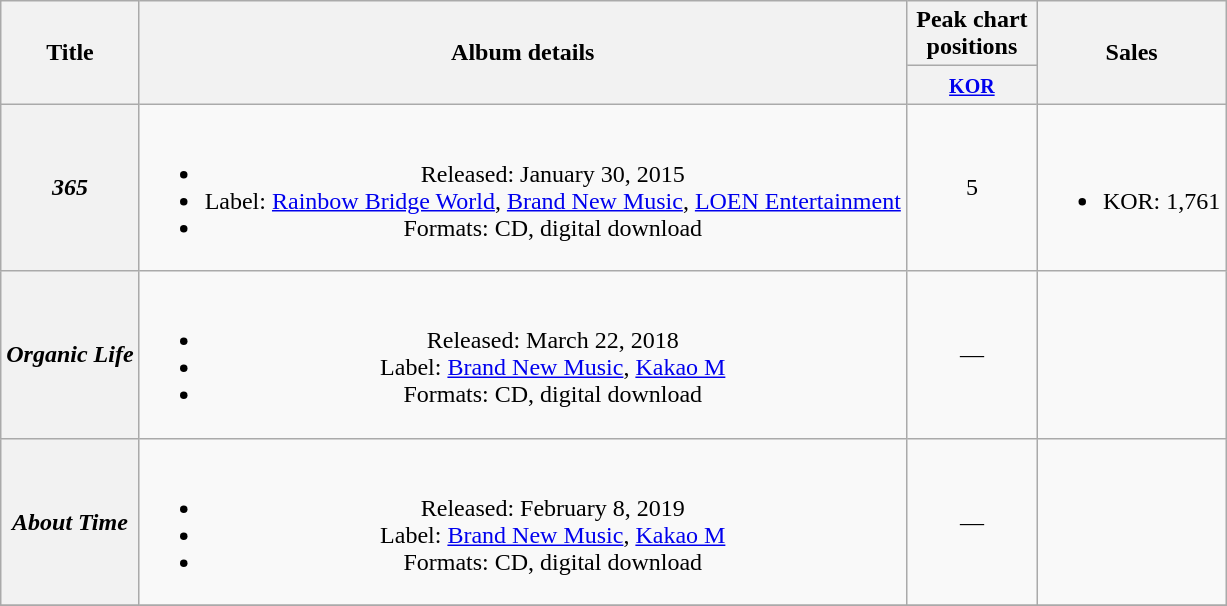<table class="wikitable plainrowheaders" style="text-align:center;">
<tr>
<th scope="col" rowspan="2">Title</th>
<th scope="col" rowspan="2">Album details</th>
<th scope="col" colspan="1" style="width:5em;">Peak chart positions</th>
<th scope="col" rowspan="2">Sales</th>
</tr>
<tr>
<th><small><a href='#'>KOR</a></small><br></th>
</tr>
<tr>
<th scope="row"><em>365</em></th>
<td><br><ul><li>Released: January 30, 2015</li><li>Label: <a href='#'>Rainbow Bridge World</a>, <a href='#'>Brand New Music</a>, <a href='#'>LOEN Entertainment</a></li><li>Formats: CD, digital download</li></ul></td>
<td>5</td>
<td><br><ul><li>KOR: 1,761</li></ul></td>
</tr>
<tr>
<th scope="row"><em>Organic Life</em></th>
<td><br><ul><li>Released: March 22, 2018</li><li>Label: <a href='#'>Brand New Music</a>, <a href='#'>Kakao M</a></li><li>Formats: CD, digital download</li></ul></td>
<td>—</td>
<td></td>
</tr>
<tr>
<th scope="row"><em>About Time</em></th>
<td><br><ul><li>Released: February 8, 2019</li><li>Label: <a href='#'>Brand New Music</a>, <a href='#'>Kakao M</a></li><li>Formats: CD, digital download</li></ul></td>
<td>—</td>
<td></td>
</tr>
<tr>
</tr>
</table>
